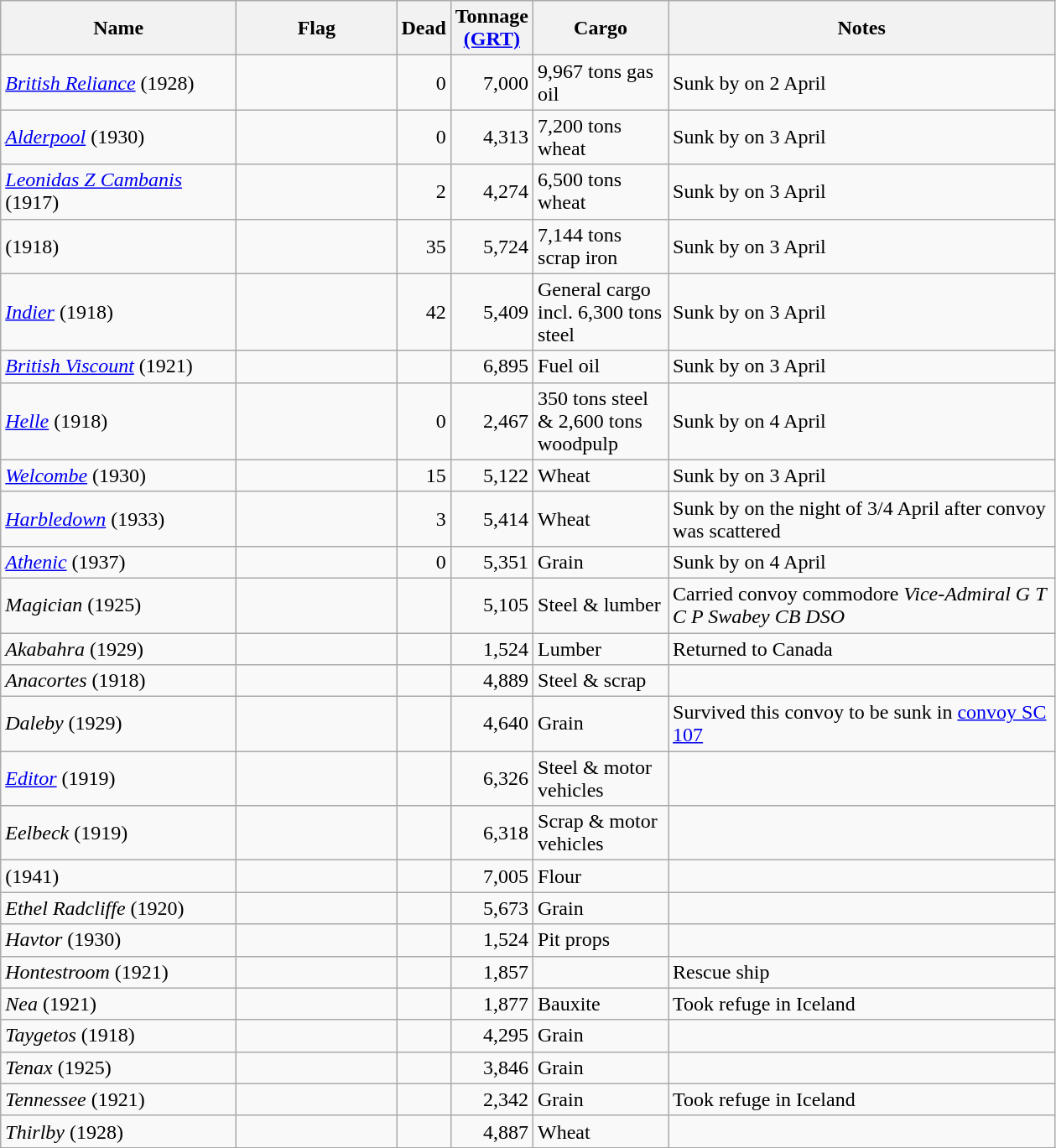<table Class="wikitable sortable">
<tr>
<th scope="col" width="180px">Name</th>
<th scope="col" width="120px">Flag</th>
<th scope="col" width="25px">Dead</th>
<th scope="col" width="30px">Tonnage <a href='#'>(GRT)</a></th>
<th scope="col" width="100px">Cargo</th>
<th scope="col" width="300px">Notes</th>
</tr>
<tr>
<td align="left"><em><a href='#'>British Reliance</a></em> (1928)</td>
<td align="left"></td>
<td align="right">0</td>
<td align="right">7,000</td>
<td align="left">9,967 tons gas oil</td>
<td align="left">Sunk by  on 2 April</td>
</tr>
<tr>
<td align="left"><em><a href='#'>Alderpool</a></em> (1930)</td>
<td align="left"></td>
<td align="right">0</td>
<td align="right">4,313</td>
<td align="left">7,200 tons wheat</td>
<td align="left">Sunk by  on 3 April</td>
</tr>
<tr>
<td align="left"><em><a href='#'>Leonidas Z Cambanis</a></em> (1917)</td>
<td align="left"></td>
<td align="right">2</td>
<td align="right">4,274</td>
<td align="left">6,500 tons wheat</td>
<td align="left">Sunk by  on 3 April</td>
</tr>
<tr>
<td align="left"> (1918)</td>
<td align="left"></td>
<td align="right">35</td>
<td align="right">5,724</td>
<td align="left">7,144 tons scrap iron</td>
<td align="left">Sunk by  on 3 April</td>
</tr>
<tr>
<td align="left"><em><a href='#'>Indier</a></em> (1918)</td>
<td align="left"></td>
<td align="right">42</td>
<td align="right">5,409</td>
<td align="left">General cargo incl. 6,300 tons steel</td>
<td align="left">Sunk by  on 3 April</td>
</tr>
<tr>
<td align="left"><em><a href='#'>British Viscount</a></em> (1921)</td>
<td align="left"></td>
<td></td>
<td align="right">6,895</td>
<td align="left">Fuel oil</td>
<td align="left">Sunk by  on 3 April</td>
</tr>
<tr>
<td align="left"><em><a href='#'>Helle</a></em> (1918)</td>
<td align="left"></td>
<td align="right">0</td>
<td align="right">2,467</td>
<td align="left">350 tons steel & 2,600 tons woodpulp</td>
<td align="left">Sunk by  on 4 April</td>
</tr>
<tr>
<td align="left"><em><a href='#'>Welcombe</a></em> (1930)</td>
<td align="left"></td>
<td align="right">15</td>
<td align="right">5,122</td>
<td align="left">Wheat</td>
<td align="left">Sunk by  on 3 April</td>
</tr>
<tr>
<td align="left"><em><a href='#'>Harbledown</a></em> (1933)</td>
<td align="left"></td>
<td align="right">3</td>
<td align="right">5,414</td>
<td align="left">Wheat</td>
<td align="left">Sunk by  on the night of 3/4 April after convoy was scattered</td>
</tr>
<tr>
<td align="left"><em><a href='#'>Athenic</a></em> (1937)</td>
<td align="left"></td>
<td align="right">0</td>
<td align="right">5,351</td>
<td align="left">Grain</td>
<td align="left">Sunk by  on 4 April</td>
</tr>
<tr>
<td align="left"><em>Magician</em> (1925)</td>
<td align="left"></td>
<td></td>
<td align="right">5,105</td>
<td align="left">Steel & lumber</td>
<td align="left">Carried convoy commodore <em>Vice-Admiral G T C P Swabey CB DSO</em></td>
</tr>
<tr>
<td align="left"><em>Akabahra</em> (1929)</td>
<td align="left"></td>
<td></td>
<td align="right">1,524</td>
<td align="left">Lumber</td>
<td align="left">Returned to Canada</td>
</tr>
<tr>
<td align="left"><em>Anacortes</em> (1918)</td>
<td align="left"></td>
<td></td>
<td align="right">4,889</td>
<td align="left">Steel & scrap</td>
<td></td>
</tr>
<tr>
<td align="left"><em>Daleby</em> (1929)</td>
<td align="left"></td>
<td></td>
<td align="right">4,640</td>
<td align="left">Grain</td>
<td align="left">Survived this convoy to be sunk in <a href='#'>convoy SC 107</a></td>
</tr>
<tr>
<td align="left"><a href='#'><em>Editor</em></a> (1919)</td>
<td align="left"></td>
<td></td>
<td align="right">6,326</td>
<td align="left">Steel & motor vehicles</td>
<td></td>
</tr>
<tr>
<td align="left"><em>Eelbeck</em> (1919)</td>
<td align="left"></td>
<td></td>
<td align="right">6,318</td>
<td align="left">Scrap & motor vehicles</td>
<td></td>
</tr>
<tr>
<td align="left"> (1941)</td>
<td align="left"></td>
<td></td>
<td align="right">7,005</td>
<td align="left">Flour</td>
<td></td>
</tr>
<tr>
<td align="left"><em>Ethel Radcliffe</em> (1920)</td>
<td align="left"></td>
<td></td>
<td align="right">5,673</td>
<td align="left">Grain</td>
<td></td>
</tr>
<tr>
<td align="left"><em>Havtor</em> (1930)</td>
<td align="left"></td>
<td></td>
<td align="right">1,524</td>
<td align="left">Pit props</td>
<td></td>
</tr>
<tr>
<td align="left"><em>Hontestroom</em> (1921)</td>
<td align="left"></td>
<td></td>
<td align="right">1,857</td>
<td></td>
<td align="left">Rescue ship</td>
</tr>
<tr>
<td align="left"><em>Nea</em> (1921)</td>
<td align="left"></td>
<td></td>
<td align="right">1,877</td>
<td align="left">Bauxite</td>
<td align="left">Took refuge in Iceland</td>
</tr>
<tr>
<td align="left"><em>Taygetos</em> (1918)</td>
<td align="left"></td>
<td></td>
<td align="right">4,295</td>
<td align="left">Grain</td>
<td></td>
</tr>
<tr>
<td align="left"><em>Tenax</em> (1925)</td>
<td align="left"></td>
<td></td>
<td align="right">3,846</td>
<td align="left">Grain</td>
<td></td>
</tr>
<tr>
<td align="left"><em>Tennessee</em> (1921)</td>
<td align="left"></td>
<td></td>
<td align="right">2,342</td>
<td align="left">Grain</td>
<td align="left">Took refuge in Iceland</td>
</tr>
<tr>
<td align="left"><em>Thirlby</em> (1928)</td>
<td align="left"></td>
<td></td>
<td align="right">4,887</td>
<td align="left">Wheat</td>
<td></td>
</tr>
</table>
